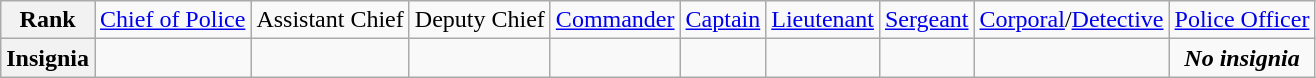<table class="wikitable">
<tr style="text-align:center;">
<th>Rank</th>
<td><a href='#'>Chief of Police</a></td>
<td>Assistant Chief</td>
<td>Deputy Chief</td>
<td><a href='#'>Commander</a></td>
<td><a href='#'>Captain</a></td>
<td><a href='#'>Lieutenant</a></td>
<td><a href='#'>Sergeant</a></td>
<td><a href='#'>Corporal</a>/<a href='#'>Detective</a></td>
<td><a href='#'>Police Officer</a></td>
</tr>
<tr style="text-align:center;">
<th>Insignia</th>
<td></td>
<td></td>
<td></td>
<td></td>
<td></td>
<td></td>
<td></td>
<td></td>
<td><strong><em>No insignia</em></strong></td>
</tr>
</table>
